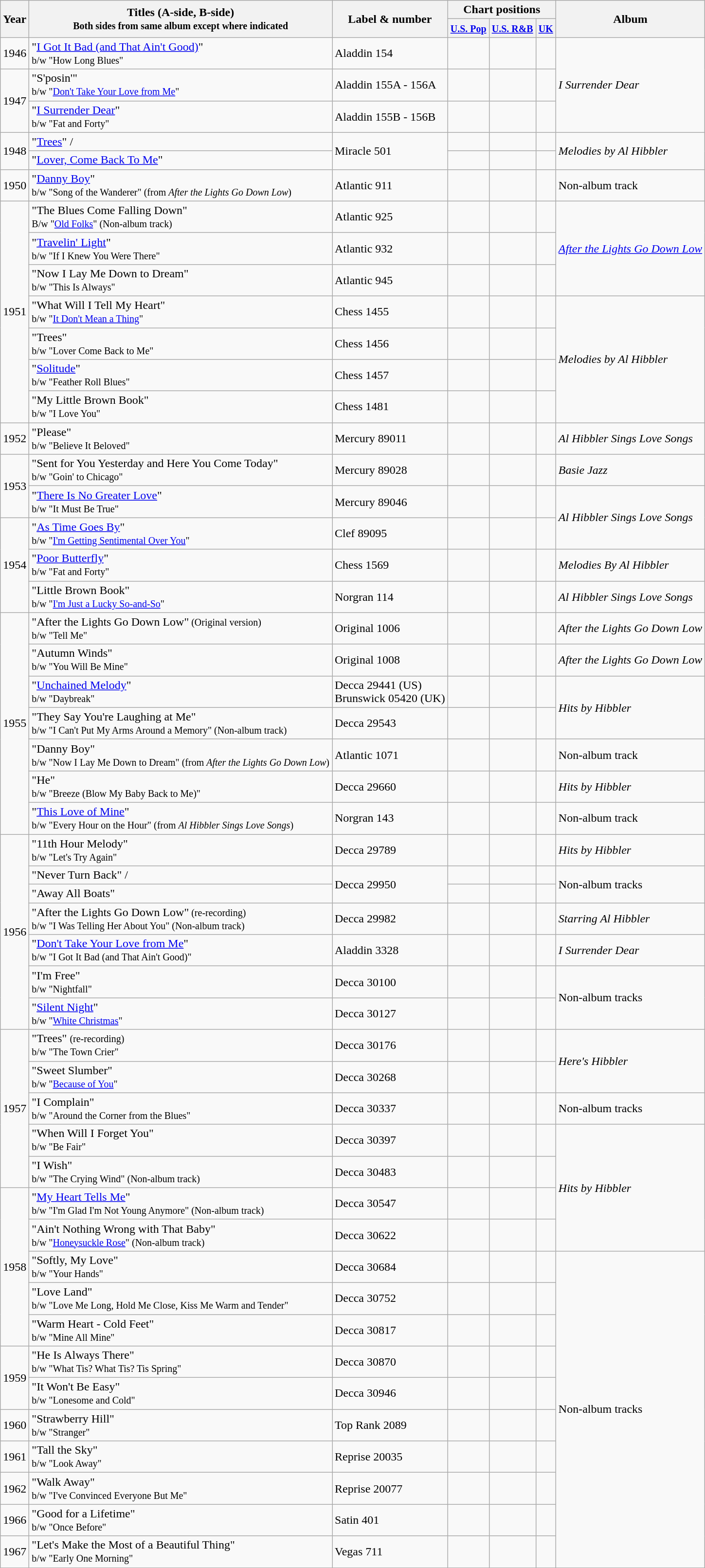<table class=wikitable>
<tr>
<th rowspan="2">Year</th>
<th rowspan="2">Titles (A-side, B-side)<br><small>Both sides from same album except where indicated</small></th>
<th rowspan="2">Label & number</th>
<th colspan="3">Chart positions</th>
<th rowspan="2">Album</th>
</tr>
<tr>
<th><small><a href='#'>U.S. Pop</a></small></th>
<th><small><a href='#'>U.S. R&B</a></small></th>
<th><small><a href='#'>UK</a> </small></th>
</tr>
<tr>
<td>1946</td>
<td align="left">"<a href='#'>I Got It Bad (and That Ain't Good)</a>"<br><small>b/w "How Long Blues"</small></td>
<td>Aladdin 154</td>
<td></td>
<td></td>
<td></td>
<td align="left" rowspan="3"><em>I Surrender Dear</em></td>
</tr>
<tr>
<td rowspan="2">1947</td>
<td align="left">"S'posin'"<br><small>b/w "<a href='#'>Don't Take Your Love from Me</a>"</small></td>
<td>Aladdin 155A - 156A</td>
<td></td>
<td></td>
<td></td>
</tr>
<tr>
<td align="left">"<a href='#'>I Surrender Dear</a>"<br><small>b/w "Fat and Forty"</small></td>
<td>Aladdin 155B - 156B</td>
<td></td>
<td></td>
<td></td>
</tr>
<tr>
<td rowspan="2">1948</td>
<td align="left">"<a href='#'>Trees</a>" /</td>
<td rowspan="2">Miracle 501</td>
<td></td>
<td></td>
<td></td>
<td align="left" rowspan="2"><em>Melodies by Al Hibbler</em></td>
</tr>
<tr>
<td align="left">"<a href='#'>Lover, Come Back To Me</a>"</td>
<td></td>
<td></td>
<td></td>
</tr>
<tr>
<td>1950</td>
<td align="left">"<a href='#'>Danny Boy</a>"<br><small>b/w "Song of the Wanderer" (from <em>After the Lights Go Down Low</em>)</small></td>
<td>Atlantic 911</td>
<td></td>
<td></td>
<td></td>
<td align="left">Non-album track</td>
</tr>
<tr>
<td rowspan="7">1951</td>
<td align="left">"The Blues Come Falling Down"<br><small>B/w "<a href='#'>Old Folks</a>" (Non-album track)</small></td>
<td>Atlantic 925</td>
<td></td>
<td></td>
<td></td>
<td align="left" rowspan="3"><em><a href='#'>After the Lights Go Down Low</a></em></td>
</tr>
<tr>
<td align="left">"<a href='#'>Travelin' Light</a>"<br><small>b/w "If I Knew You Were There"</small></td>
<td>Atlantic 932</td>
<td></td>
<td></td>
<td></td>
</tr>
<tr>
<td align="left">"Now I Lay Me Down to Dream"<br><small>b/w "This Is Always"</small></td>
<td>Atlantic 945</td>
<td></td>
<td></td>
<td></td>
</tr>
<tr>
<td align="left">"What Will I Tell My Heart"<br><small>b/w "<a href='#'>It Don't Mean a Thing</a>"</small></td>
<td>Chess 1455</td>
<td></td>
<td></td>
<td></td>
<td align="left" rowspan="4"><em>Melodies by Al Hibbler</em></td>
</tr>
<tr>
<td align="left">"Trees"<br><small>b/w "Lover Come Back to Me"</small></td>
<td>Chess 1456</td>
<td></td>
<td></td>
<td></td>
</tr>
<tr>
<td align="left">"<a href='#'>Solitude</a>"<br><small>b/w "Feather Roll Blues"</small></td>
<td>Chess 1457</td>
<td></td>
<td></td>
<td></td>
</tr>
<tr>
<td align="left">"My Little Brown Book"<br><small>b/w "I Love You"</small></td>
<td>Chess 1481</td>
<td></td>
<td></td>
<td></td>
</tr>
<tr>
<td>1952</td>
<td align="left">"Please"<br><small>b/w "Believe It Beloved"</small></td>
<td>Mercury 89011</td>
<td></td>
<td></td>
<td></td>
<td align="left"><em>Al Hibbler Sings Love Songs</em></td>
</tr>
<tr>
<td rowspan="2">1953</td>
<td align="left">"Sent for You Yesterday and Here You Come Today"<br><small>b/w "Goin' to Chicago"</small></td>
<td>Mercury 89028</td>
<td></td>
<td></td>
<td></td>
<td align="left"><em>Basie Jazz</em></td>
</tr>
<tr>
<td align="left">"<a href='#'>There Is No Greater Love</a>"<br><small>b/w "It Must Be True"</small></td>
<td>Mercury 89046</td>
<td></td>
<td></td>
<td></td>
<td align="left" rowspan="2"><em>Al Hibbler Sings Love Songs</em></td>
</tr>
<tr>
<td rowspan="3">1954</td>
<td align="left">"<a href='#'>As Time Goes By</a>"<br><small>b/w "<a href='#'>I'm Getting Sentimental Over You</a>"</small></td>
<td>Clef 89095</td>
<td></td>
<td></td>
<td></td>
</tr>
<tr>
<td align="left">"<a href='#'>Poor Butterfly</a>"<br><small>b/w "Fat and Forty"</small></td>
<td>Chess 1569</td>
<td></td>
<td></td>
<td></td>
<td align="left"><em>Melodies By Al Hibbler</em></td>
</tr>
<tr>
<td align="left">"Little Brown Book"<br><small>b/w "<a href='#'>I'm Just a Lucky So-and-So</a>"</small></td>
<td>Norgran 114</td>
<td></td>
<td></td>
<td></td>
<td align="left"><em>Al Hibbler Sings Love Songs</em></td>
</tr>
<tr>
<td rowspan="7">1955</td>
<td align="left">"After the Lights Go Down Low"<small> (Original version)</small><br><small>b/w "Tell Me"</small></td>
<td>Original 1006</td>
<td></td>
<td></td>
<td></td>
<td align="left"><em>After the Lights Go Down Low</em></td>
</tr>
<tr>
<td align="left">"Autumn Winds"<br><small>b/w "You Will Be Mine"</small></td>
<td>Original 1008</td>
<td></td>
<td></td>
<td></td>
<td align="left"><em>After the Lights Go Down Low</em></td>
</tr>
<tr>
<td align="left">"<a href='#'>Unchained Melody</a>"<br><small>b/w "Daybreak"</small></td>
<td>Decca 29441 (US)<br>Brunswick 05420 (UK)</td>
<td></td>
<td></td>
<td></td>
<td align="left" rowspan="2"><em>Hits by Hibbler</em></td>
</tr>
<tr>
<td align="left">"They Say You're Laughing at Me"<br><small>b/w "I Can't Put My Arms Around a Memory" (Non-album track)</small></td>
<td>Decca 29543</td>
<td></td>
<td></td>
<td></td>
</tr>
<tr>
<td align="left">"Danny Boy"<br><small>b/w "Now I Lay Me Down to Dream" (from <em>After the Lights Go Down Low</em>)</small></td>
<td>Atlantic 1071</td>
<td></td>
<td></td>
<td></td>
<td align="left">Non-album track</td>
</tr>
<tr>
<td align="left">"He"<br><small>b/w "Breeze (Blow My Baby Back to Me)"</small></td>
<td>Decca 29660</td>
<td></td>
<td></td>
<td></td>
<td align="left"><em>Hits by Hibbler</em></td>
</tr>
<tr>
<td align="left">"<a href='#'>This Love of Mine</a>"<br><small>b/w "Every Hour on the Hour" (from <em>Al Hibbler Sings Love Songs</em>)</small></td>
<td>Norgran 143</td>
<td></td>
<td></td>
<td></td>
<td align="left">Non-album track</td>
</tr>
<tr>
<td rowspan="7">1956</td>
<td align="left">"11th Hour Melody"<br><small>b/w "Let's Try Again"</small></td>
<td>Decca 29789</td>
<td></td>
<td></td>
<td></td>
<td align="left"><em>Hits by Hibbler</em></td>
</tr>
<tr>
<td align="left">"Never Turn Back" /</td>
<td rowspan="2">Decca 29950</td>
<td></td>
<td></td>
<td></td>
<td align="left" rowspan="2">Non-album tracks</td>
</tr>
<tr>
<td align="left">"Away All Boats"</td>
<td></td>
<td></td>
<td></td>
</tr>
<tr>
<td align="left">"After the Lights Go Down Low"<small> (re-recording)</small><br><small>b/w "I Was Telling Her About You" (Non-album track)</small></td>
<td>Decca 29982</td>
<td></td>
<td></td>
<td></td>
<td align="left"><em>Starring Al Hibbler</em></td>
</tr>
<tr>
<td align="left">"<a href='#'>Don't Take Your Love from Me</a>"<br><small>b/w "I Got It Bad (and That Ain't Good)"</small></td>
<td>Aladdin 3328</td>
<td></td>
<td></td>
<td></td>
<td align="left"><em>I Surrender Dear</em></td>
</tr>
<tr>
<td align="left">"I'm Free"<br><small>b/w "Nightfall"</small></td>
<td>Decca 30100</td>
<td></td>
<td></td>
<td></td>
<td align="left" rowspan="2">Non-album tracks</td>
</tr>
<tr>
<td align="left">"<a href='#'>Silent Night</a>"<br><small>b/w "<a href='#'>White Christmas</a>"</small></td>
<td>Decca 30127</td>
<td></td>
<td></td>
<td></td>
</tr>
<tr>
<td rowspan="5">1957</td>
<td>"Trees" <small>(re-recording)</small><br><small>b/w "The Town Crier"</small></td>
<td>Decca 30176</td>
<td></td>
<td></td>
<td></td>
<td align="left" rowspan="2"><em>Here's Hibbler</em></td>
</tr>
<tr>
<td align="left">"Sweet Slumber"<br><small>b/w "<a href='#'>Because of You</a>"</small></td>
<td>Decca 30268</td>
<td></td>
<td></td>
<td></td>
</tr>
<tr>
<td align="left">"I Complain"<br><small>b/w "Around the Corner from the Blues"</small></td>
<td>Decca 30337</td>
<td></td>
<td></td>
<td></td>
<td align="left">Non-album tracks</td>
</tr>
<tr>
<td align="left">"When Will I Forget You"<br><small>b/w "Be Fair"</small></td>
<td>Decca 30397</td>
<td></td>
<td></td>
<td></td>
<td align="left" rowspan="4"><em>Hits by Hibbler</em></td>
</tr>
<tr>
<td align="left">"I Wish"<br><small>b/w "The Crying Wind" (Non-album track)</small></td>
<td>Decca 30483</td>
<td></td>
<td></td>
<td></td>
</tr>
<tr>
<td rowspan="5">1958</td>
<td align="left">"<a href='#'>My Heart Tells Me</a>"<br><small>b/w "I'm Glad I'm Not Young Anymore" (Non-album track) </small></td>
<td>Decca 30547</td>
<td></td>
<td></td>
<td></td>
</tr>
<tr>
<td align="left">"Ain't Nothing Wrong with That Baby"<br><small>b/w "<a href='#'>Honeysuckle Rose</a>" (Non-album track)</small></td>
<td>Decca 30622</td>
<td></td>
<td></td>
<td></td>
</tr>
<tr>
<td align="left">"Softly, My Love"<br><small>b/w "Your Hands"</small></td>
<td>Decca 30684</td>
<td></td>
<td></td>
<td></td>
<td align="left" rowspan="10">Non-album tracks</td>
</tr>
<tr>
<td align="left">"Love Land"<br><small>b/w "Love Me Long, Hold Me Close, Kiss Me Warm and Tender"</small></td>
<td>Decca 30752</td>
<td></td>
<td></td>
<td></td>
</tr>
<tr>
<td align="left">"Warm Heart - Cold Feet"<br><small>b/w "Mine All Mine"</small></td>
<td>Decca 30817</td>
<td></td>
<td></td>
<td></td>
</tr>
<tr>
<td rowspan="2">1959</td>
<td align="left">"He Is Always There"<br><small>b/w "What Tis? What Tis? Tis Spring"</small></td>
<td>Decca 30870</td>
<td></td>
<td></td>
<td></td>
</tr>
<tr>
<td align="left">"It Won't Be Easy"<br><small>b/w "Lonesome and Cold"</small></td>
<td>Decca 30946</td>
<td></td>
<td></td>
<td></td>
</tr>
<tr>
<td>1960</td>
<td align="left">"Strawberry Hill"<br><small>b/w "Stranger"</small></td>
<td>Top Rank 2089</td>
<td></td>
<td></td>
<td></td>
</tr>
<tr>
<td>1961</td>
<td align="left">"Tall the Sky"<br><small>b/w "Look Away"</small></td>
<td>Reprise 20035</td>
<td></td>
<td></td>
<td></td>
</tr>
<tr>
<td>1962</td>
<td align="left">"Walk Away"<br><small>b/w "I've Convinced Everyone But Me"</small></td>
<td>Reprise 20077</td>
<td></td>
<td></td>
<td></td>
</tr>
<tr>
<td>1966</td>
<td align="left">"Good for a Lifetime"<br><small>b/w "Once Before"</small></td>
<td>Satin 401</td>
<td></td>
<td></td>
<td></td>
</tr>
<tr>
<td>1967</td>
<td align="left">"Let's Make the Most of a Beautiful Thing"<br><small>b/w "Early One Morning"</small></td>
<td>Vegas 711</td>
<td></td>
<td></td>
<td></td>
</tr>
<tr>
</tr>
</table>
